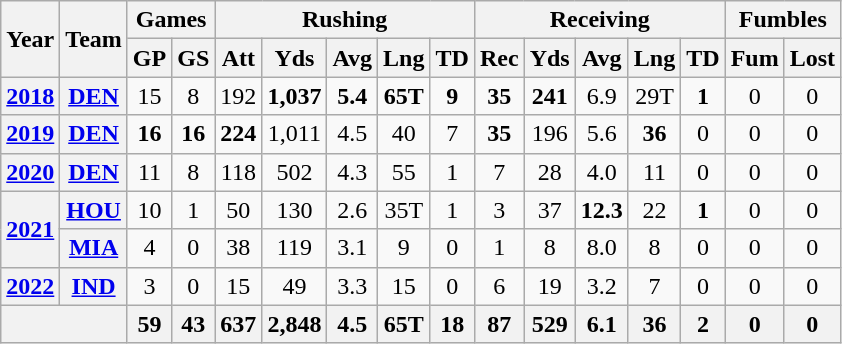<table class="wikitable" style="text-align:center;">
<tr>
<th rowspan="2">Year</th>
<th rowspan="2">Team</th>
<th colspan="2">Games</th>
<th colspan="5">Rushing</th>
<th colspan="5">Receiving</th>
<th colspan="2">Fumbles</th>
</tr>
<tr>
<th>GP</th>
<th>GS</th>
<th>Att</th>
<th>Yds</th>
<th>Avg</th>
<th>Lng</th>
<th>TD</th>
<th>Rec</th>
<th>Yds</th>
<th>Avg</th>
<th>Lng</th>
<th>TD</th>
<th>Fum</th>
<th>Lost</th>
</tr>
<tr>
<th><a href='#'>2018</a></th>
<th><a href='#'>DEN</a></th>
<td>15</td>
<td>8</td>
<td>192</td>
<td><strong>1,037</strong></td>
<td><strong>5.4</strong></td>
<td><strong>65T</strong></td>
<td><strong>9</strong></td>
<td><strong>35</strong></td>
<td><strong>241</strong></td>
<td>6.9</td>
<td>29T</td>
<td><strong>1</strong></td>
<td>0</td>
<td>0</td>
</tr>
<tr>
<th><a href='#'>2019</a></th>
<th><a href='#'>DEN</a></th>
<td><strong>16</strong></td>
<td><strong>16</strong></td>
<td><strong>224</strong></td>
<td>1,011</td>
<td>4.5</td>
<td>40</td>
<td>7</td>
<td><strong>35</strong></td>
<td>196</td>
<td>5.6</td>
<td><strong>36</strong></td>
<td>0</td>
<td>0</td>
<td>0</td>
</tr>
<tr>
<th><a href='#'>2020</a></th>
<th><a href='#'>DEN</a></th>
<td>11</td>
<td>8</td>
<td>118</td>
<td>502</td>
<td>4.3</td>
<td>55</td>
<td>1</td>
<td>7</td>
<td>28</td>
<td>4.0</td>
<td>11</td>
<td>0</td>
<td>0</td>
<td>0</td>
</tr>
<tr>
<th rowspan="2"><a href='#'>2021</a></th>
<th><a href='#'>HOU</a></th>
<td>10</td>
<td>1</td>
<td>50</td>
<td>130</td>
<td>2.6</td>
<td>35T</td>
<td>1</td>
<td>3</td>
<td>37</td>
<td><strong>12.3</strong></td>
<td>22</td>
<td><strong>1</strong></td>
<td>0</td>
<td>0</td>
</tr>
<tr>
<th><a href='#'>MIA</a></th>
<td>4</td>
<td>0</td>
<td>38</td>
<td>119</td>
<td>3.1</td>
<td>9</td>
<td>0</td>
<td>1</td>
<td>8</td>
<td>8.0</td>
<td>8</td>
<td>0</td>
<td>0</td>
<td>0</td>
</tr>
<tr>
<th><a href='#'>2022</a></th>
<th><a href='#'>IND</a></th>
<td>3</td>
<td>0</td>
<td>15</td>
<td>49</td>
<td>3.3</td>
<td>15</td>
<td>0</td>
<td>6</td>
<td>19</td>
<td>3.2</td>
<td>7</td>
<td>0</td>
<td>0</td>
<td>0</td>
</tr>
<tr>
<th colspan="2"></th>
<th>59</th>
<th>43</th>
<th>637</th>
<th>2,848</th>
<th>4.5</th>
<th>65T</th>
<th>18</th>
<th>87</th>
<th>529</th>
<th>6.1</th>
<th>36</th>
<th>2</th>
<th>0</th>
<th>0</th>
</tr>
</table>
